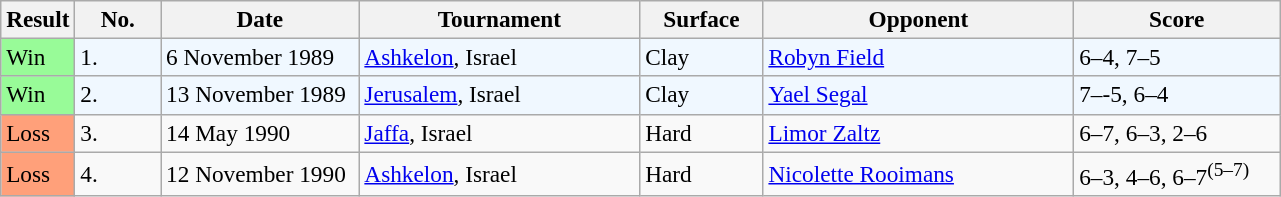<table class="sortable wikitable" style="font-size:97%;">
<tr>
<th width=40>Result</th>
<th width=50>No.</th>
<th width=125>Date</th>
<th width=180>Tournament</th>
<th width=75>Surface</th>
<th width=200>Opponent</th>
<th width=130>Score</th>
</tr>
<tr style="background:#f0f8ff;">
<td style="background:#98fb98;">Win</td>
<td>1.</td>
<td>6 November 1989</td>
<td><a href='#'>Ashkelon</a>, Israel</td>
<td>Clay</td>
<td> <a href='#'>Robyn Field</a></td>
<td>6–4, 7–5</td>
</tr>
<tr style="background:#f0f8ff;">
<td style="background:#98fb98;">Win</td>
<td>2.</td>
<td>13 November 1989</td>
<td><a href='#'>Jerusalem</a>, Israel</td>
<td>Clay</td>
<td> <a href='#'>Yael Segal</a></td>
<td>7–-5, 6–4</td>
</tr>
<tr>
<td style="background:#ffa07a;">Loss</td>
<td>3.</td>
<td>14 May 1990</td>
<td><a href='#'>Jaffa</a>, Israel</td>
<td>Hard</td>
<td> <a href='#'>Limor Zaltz</a></td>
<td>6–7, 6–3, 2–6</td>
</tr>
<tr>
<td style="background:#ffa07a;">Loss</td>
<td>4.</td>
<td>12 November 1990</td>
<td><a href='#'>Ashkelon</a>, Israel</td>
<td>Hard</td>
<td> <a href='#'>Nicolette Rooimans</a></td>
<td>6–3, 4–6, 6–7<sup>(5–7)</sup></td>
</tr>
</table>
